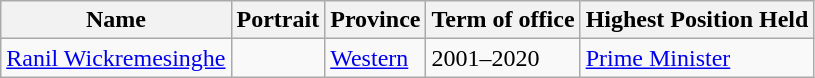<table class="wikitable">
<tr>
<th>Name</th>
<th>Portrait</th>
<th>Province</th>
<th>Term of office</th>
<th>Highest Position Held</th>
</tr>
<tr>
<td><a href='#'>Ranil Wickremesinghe</a></td>
<td></td>
<td><a href='#'>Western</a></td>
<td>2001–2020</td>
<td><a href='#'>Prime Minister</a></td>
</tr>
</table>
